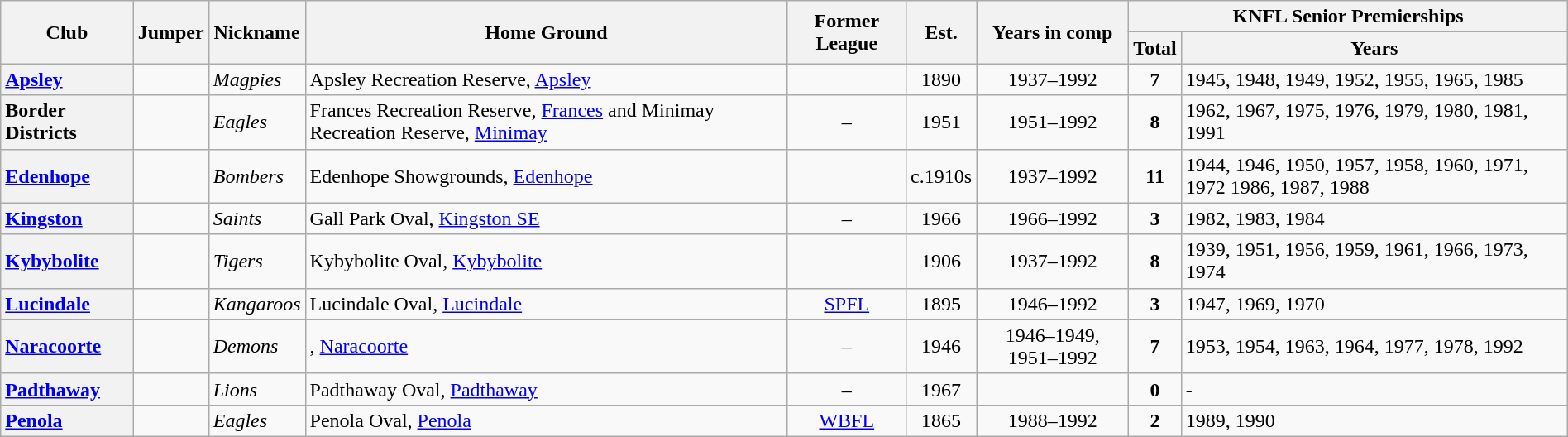<table class="wikitable sortable" style="text-align:center; width:100%">
<tr>
<th rowspan="2">Club</th>
<th rowspan="2">Jumper</th>
<th rowspan="2">Nickname</th>
<th rowspan="2">Home Ground</th>
<th rowspan="2">Former League</th>
<th rowspan="2">Est.</th>
<th rowspan="2">Years in comp</th>
<th colspan="2">KNFL Senior Premierships</th>
</tr>
<tr>
<th>Total</th>
<th>Years</th>
</tr>
<tr>
<th style="text-align:left"><a href='#'>Apsley</a></th>
<td></td>
<td align="left"><em>Magpies</em></td>
<td align="left">Apsley Recreation Reserve, <a href='#'>Apsley</a></td>
<td></td>
<td>1890</td>
<td>1937–1992</td>
<td><strong>7</strong></td>
<td align="left">1945, 1948, 1949, 1952, 1955, 1965, 1985</td>
</tr>
<tr>
<th style="text-align:left">Border Districts</th>
<td></td>
<td align="left"><em>Eagles</em></td>
<td align="left">Frances Recreation Reserve, <a href='#'>Frances</a> and Minimay Recreation Reserve, <a href='#'>Minimay</a></td>
<td>–</td>
<td>1951</td>
<td>1951–1992</td>
<td><strong>8</strong></td>
<td align="left">1962, 1967, 1975, 1976, 1979, 1980, 1981, 1991</td>
</tr>
<tr>
<th style="text-align:left"><a href='#'>Edenhope</a></th>
<td></td>
<td align="left"><em>Bombers</em></td>
<td align="left">Edenhope Showgrounds, <a href='#'>Edenhope</a></td>
<td></td>
<td>c.1910s</td>
<td>1937–1992</td>
<td><strong>11</strong></td>
<td align="left">1944, 1946, 1950, 1957, 1958, 1960, 1971, 1972 1986, 1987, 1988</td>
</tr>
<tr>
<th style="text-align:left"><a href='#'>Kingston</a></th>
<td></td>
<td align="left"><em>Saints</em></td>
<td align="left">Gall Park Oval, <a href='#'>Kingston SE</a></td>
<td>–</td>
<td>1966</td>
<td>1966–1992</td>
<td><strong>3</strong></td>
<td align="left">1982, 1983, 1984</td>
</tr>
<tr>
<th style="text-align:left"><a href='#'>Kybybolite</a></th>
<td></td>
<td align="left"><em>Tigers</em></td>
<td align="left">Kybybolite Oval, <a href='#'>Kybybolite</a></td>
<td></td>
<td>1906</td>
<td>1937–1992</td>
<td><strong>8</strong></td>
<td align="left">1939, 1951, 1956, 1959, 1961, 1966, 1973, 1974</td>
</tr>
<tr>
<th style="text-align:left"><a href='#'>Lucindale</a></th>
<td></td>
<td align="left"><em>Kangaroos</em></td>
<td align="left">Lucindale Oval, <a href='#'>Lucindale</a></td>
<td><a href='#'>SPFL</a></td>
<td>1895</td>
<td>1946–1992</td>
<td><strong>3</strong></td>
<td align="left">1947, 1969, 1970</td>
</tr>
<tr>
<th style="text-align:left"><a href='#'>Naracoorte</a></th>
<td></td>
<td align="left"><em>Demons</em></td>
<td align="left">, <a href='#'>Naracoorte</a></td>
<td>–</td>
<td>1946</td>
<td>1946–1949, 1951–1992</td>
<td><strong>7</strong></td>
<td align="left">1953, 1954, 1963, 1964, 1977, 1978, 1992</td>
</tr>
<tr>
<th style="text-align:left"><a href='#'>Padthaway</a></th>
<td></td>
<td align="left"><em>Lions</em></td>
<td align="left">Padthaway Oval, <a href='#'>Padthaway</a></td>
<td>–</td>
<td>1967</td>
<td></td>
<td><strong>0</strong></td>
<td align="left">-</td>
</tr>
<tr>
<th style="text-align:left"><a href='#'>Penola</a></th>
<td></td>
<td align="left"><em>Eagles</em></td>
<td align="left">Penola Oval, <a href='#'>Penola</a></td>
<td><a href='#'>WBFL</a></td>
<td>1865</td>
<td>1988–1992</td>
<td><strong>2</strong></td>
<td align="left">1989, 1990</td>
</tr>
</table>
